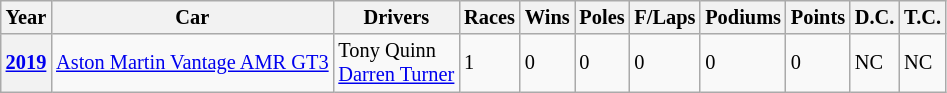<table class="wikitable" style="font-size:85%">
<tr>
<th>Year</th>
<th>Car</th>
<th>Drivers</th>
<th>Races</th>
<th>Wins</th>
<th>Poles</th>
<th>F/Laps</th>
<th>Podiums</th>
<th>Points</th>
<th>D.C.</th>
<th>T.C.</th>
</tr>
<tr>
<th><a href='#'>2019</a></th>
<td><a href='#'>Aston Martin Vantage AMR GT3</a></td>
<td> Tony Quinn<br> <a href='#'>Darren Turner</a></td>
<td>1</td>
<td>0</td>
<td>0</td>
<td>0</td>
<td>0</td>
<td>0</td>
<td>NC</td>
<td>NC</td>
</tr>
</table>
